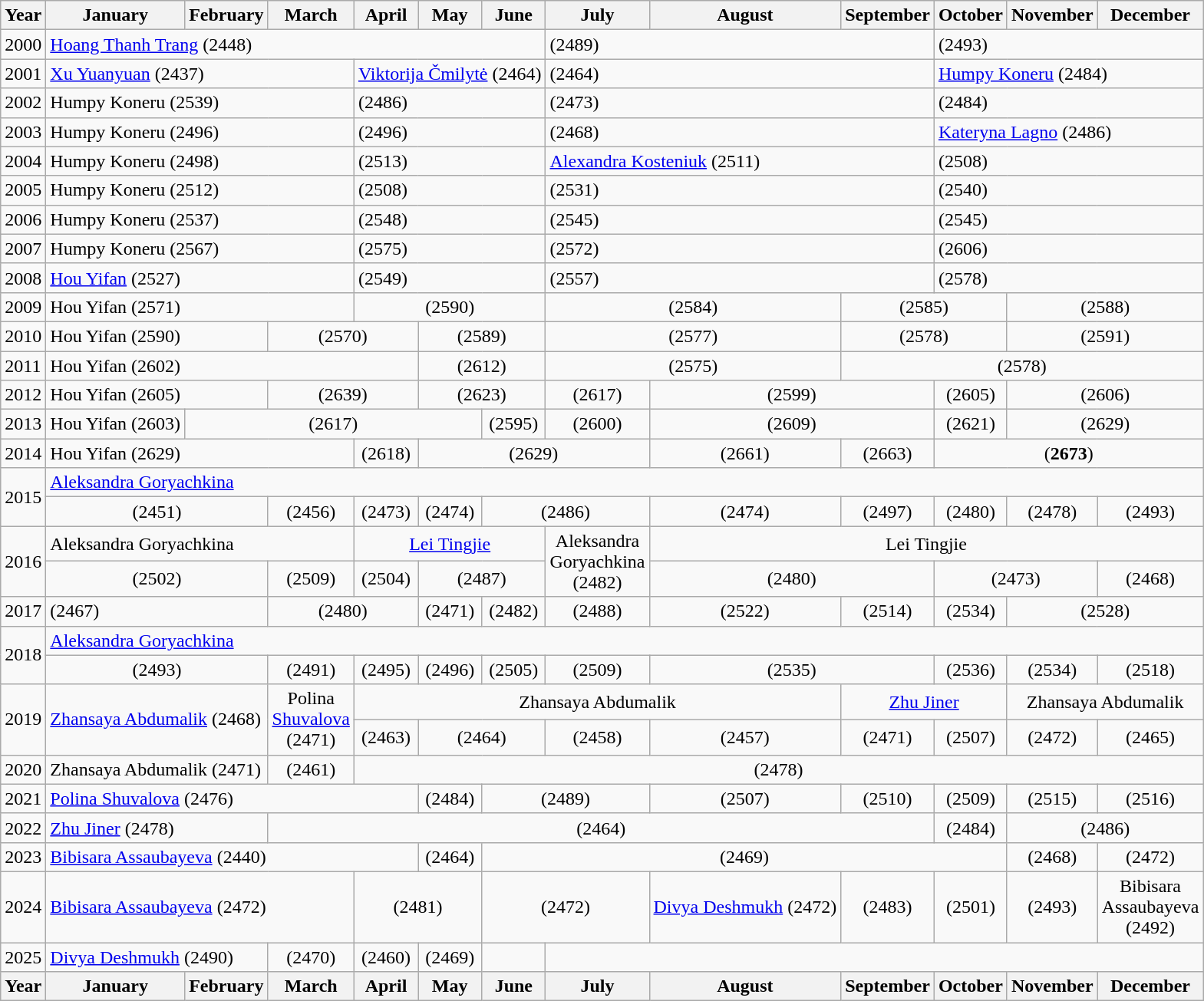<table class="wikitable">
<tr>
<th>Year</th>
<th>January</th>
<th>February</th>
<th>March</th>
<th>April</th>
<th>May</th>
<th>June</th>
<th>July</th>
<th>August</th>
<th>September</th>
<th>October</th>
<th>November</th>
<th>December</th>
</tr>
<tr>
<td>2000</td>
<td colspan=6> <a href='#'>Hoang Thanh Trang</a> (2448)</td>
<td colspan=3>(2489)</td>
<td colspan=3>(2493)</td>
</tr>
<tr>
<td>2001</td>
<td colspan=3> <a href='#'>Xu Yuanyuan</a> (2437)</td>
<td colspan=3> <a href='#'>Viktorija Čmilytė</a> (2464)</td>
<td colspan=3>(2464)</td>
<td colspan=3> <a href='#'>Humpy Koneru</a> (2484)</td>
</tr>
<tr>
<td>2002</td>
<td colspan=3> Humpy Koneru (2539)</td>
<td colspan=3>(2486)</td>
<td colspan=3>(2473)</td>
<td colspan=3>(2484)</td>
</tr>
<tr>
<td>2003</td>
<td colspan=3> Humpy Koneru (2496)</td>
<td colspan=3>(2496)</td>
<td colspan=3>(2468)</td>
<td colspan=3> <a href='#'>Kateryna Lagno</a> (2486) </td>
</tr>
<tr>
<td>2004</td>
<td colspan=3> Humpy Koneru (2498)</td>
<td colspan=3>(2513)</td>
<td colspan=3> <a href='#'>Alexandra Kosteniuk</a> (2511)</td>
<td colspan=3>(2508)</td>
</tr>
<tr>
<td>2005</td>
<td colspan=3> Humpy Koneru (2512)</td>
<td colspan=3>(2508)</td>
<td colspan=3>(2531)</td>
<td colspan=3>(2540)</td>
</tr>
<tr>
<td>2006</td>
<td colspan=3> Humpy Koneru (2537)</td>
<td colspan=3>(2548)</td>
<td colspan=3>(2545)</td>
<td colspan=3>(2545)</td>
</tr>
<tr>
<td>2007</td>
<td colspan=3> Humpy Koneru (2567)</td>
<td colspan=3>(2575)</td>
<td colspan=3>(2572)</td>
<td colspan=3>(2606)</td>
</tr>
<tr>
<td>2008</td>
<td colspan=3> <a href='#'>Hou Yifan</a> (2527)</td>
<td colspan=3>(2549)</td>
<td colspan=3>(2557)</td>
<td colspan=3>(2578)</td>
</tr>
<tr>
<td>2009</td>
<td colspan=3> Hou Yifan (2571)</td>
<td colspan=3 align=center>(2590)</td>
<td colspan=2 align=center>(2584)</td>
<td colspan=2 align=center>(2585)</td>
<td colspan=2 align=center>(2588)</td>
</tr>
<tr>
<td>2010</td>
<td colspan=2> Hou Yifan (2590)</td>
<td colspan=2 align=center>(2570)</td>
<td colspan=2 align=center>(2589)</td>
<td colspan=2 align=center>(2577)</td>
<td colspan=2 align=center>(2578)</td>
<td colspan=2 align=center>(2591)</td>
</tr>
<tr>
<td>2011</td>
<td colspan=4> Hou Yifan (2602)</td>
<td colspan=2 align=center>(2612)</td>
<td colspan=2 align=center>(2575)</td>
<td colspan=4 align=center>(2578)</td>
</tr>
<tr>
<td>2012</td>
<td colspan=2> Hou Yifan (2605)</td>
<td colspan=2 align=center>(2639)</td>
<td colspan=2 align=center>(2623)</td>
<td align=center>(2617)</td>
<td colspan=2 align=center>(2599)</td>
<td align=center>(2605)</td>
<td colspan=2 align=center>(2606)</td>
</tr>
<tr>
<td>2013</td>
<td colspan=1> Hou Yifan (2603)</td>
<td colspan=4 align=center>(2617)</td>
<td align=center>(2595)</td>
<td align=center>(2600)</td>
<td colspan=2 align=center>(2609)</td>
<td align=center>(2621)</td>
<td colspan=2 align=center>(2629)</td>
</tr>
<tr>
<td>2014</td>
<td colspan=3> Hou Yifan (2629)</td>
<td align=center>(2618)</td>
<td colspan=3 align=center>(2629)</td>
<td align=center>(2661)</td>
<td align=center>(2663)</td>
<td colspan=3 align=center>(<strong>2673</strong>)</td>
</tr>
<tr>
<td rowspan=2>2015</td>
<td colspan=12> <a href='#'>Aleksandra Goryachkina</a></td>
</tr>
<tr>
<td colspan=2 align=center>(2451)</td>
<td align=center>(2456)</td>
<td align=center>(2473)</td>
<td align=center>(2474)</td>
<td colspan=2 align=center>(2486)</td>
<td align=center>(2474)</td>
<td align=center>(2497)</td>
<td align=center>(2480)</td>
<td align=center>(2478)</td>
<td align=center>(2493)</td>
</tr>
<tr>
<td rowspan="2">2016</td>
<td colspan=3> Aleksandra Goryachkina</td>
<td colspan=3 align=center> <a href='#'>Lei Tingjie</a></td>
<td align=center rowspan=2> Aleksandra<br>Goryachkina<br>(2482)</td>
<td colspan=5 align=center> Lei Tingjie</td>
</tr>
<tr>
<td align=center colspan=2>(2502)</td>
<td align=center>(2509)</td>
<td align=center>(2504)</td>
<td colspan=2 align=center>(2487)</td>
<td colspan=2 align=center>(2480)</td>
<td colspan=2 align=center>(2473)</td>
<td align=center>(2468)</td>
</tr>
<tr>
<td>2017</td>
<td colspan=2>  (2467)</td>
<td colspan=2 align=center>(2480)</td>
<td align=center>(2471)</td>
<td align=center>(2482)</td>
<td align=center>(2488)</td>
<td align=center>(2522)</td>
<td align=center>(2514)</td>
<td align=center>(2534)</td>
<td colspan=3 align=center>(2528)</td>
</tr>
<tr>
<td rowspan="2">2018</td>
<td colspan=12> <a href='#'>Aleksandra Goryachkina</a></td>
</tr>
<tr>
<td colspan=2 align=center>(2493)</td>
<td align=center>(2491)</td>
<td align=center>(2495)</td>
<td align=center>(2496)</td>
<td align=center>(2505)</td>
<td align=center>(2509)</td>
<td colspan=2 align=center>(2535)</td>
<td align=center>(2536)</td>
<td align=center>(2534)</td>
<td align=center>(2518)</td>
</tr>
<tr>
<td rowspan="2">2019</td>
<td colspan=2 rowspan=2 align=left> <a href='#'>Zhansaya Abdumalik</a> (2468)</td>
<td align=center rowspan=2> Polina<br><a href='#'>Shuvalova</a><br>(2471)</td>
<td colspan=5 align=center> Zhansaya Abdumalik</td>
<td colspan=2 align=center> <a href='#'>Zhu Jiner</a></td>
<td colspan=2 align=center> Zhansaya Abdumalik</td>
</tr>
<tr>
<td align=center>(2463)</td>
<td colspan=2 align=center>(2464)</td>
<td align=center>(2458)</td>
<td align=center>(2457)</td>
<td align=center>(2471)</td>
<td align=center>(2507)</td>
<td align=center>(2472)</td>
<td align=center>(2465)</td>
</tr>
<tr>
<td rowspan=1>2020</td>
<td colspan=2> Zhansaya Abdumalik (2471)</td>
<td align=center>(2461)</td>
<td align=center colspan=9>(2478)</td>
</tr>
<tr>
<td>2021</td>
<td colspan=4> <a href='#'>Polina Shuvalova</a> (2476)</td>
<td align=center>(2484)</td>
<td colspan=2 align=center>(2489)</td>
<td align=center>(2507)</td>
<td align=center>(2510)</td>
<td align=center>(2509)</td>
<td align=center>(2515)</td>
<td align=center>(2516)</td>
</tr>
<tr>
<td>2022</td>
<td colspan=2> <a href='#'>Zhu Jiner</a> (2478)</td>
<td align=center colspan=7>(2464)</td>
<td align=center colspan=1>(2484)</td>
<td align= center colspan=2>(2486)</td>
</tr>
<tr>
<td>2023</td>
<td colspan=4> <a href='#'>Bibisara Assaubayeva</a> (2440)</td>
<td align=center>(2464)</td>
<td align=center colspan=5>(2469)</td>
<td align=center>(2468)</td>
<td align=center>(2472)</td>
</tr>
<tr>
<td>2024</td>
<td colspan=3> <a href='#'>Bibisara Assaubayeva</a> (2472)</td>
<td colspan=2 align=center>(2481)</td>
<td colspan=2 align=center>(2472)</td>
<td> <a href='#'>Divya Deshmukh</a> (2472)</td>
<td align =center>(2483)</td>
<td align =center>(2501)</td>
<td align =center>(2493)</td>
<td align=center> Bibisara<br>Assaubayeva<br>(2492)</td>
</tr>
<tr>
<td>2025</td>
<td colspan=2> <a href='#'>Divya Deshmukh</a> (2490)</td>
<td align =center>(2470)</td>
<td align =center>(2460)</td>
<td align =center>(2469)</td>
<td></td>
</tr>
<tr>
<th>Year</th>
<th>January</th>
<th>February</th>
<th>March</th>
<th>April</th>
<th>May</th>
<th>June</th>
<th>July</th>
<th>August</th>
<th>September</th>
<th>October</th>
<th>November</th>
<th>December</th>
</tr>
</table>
